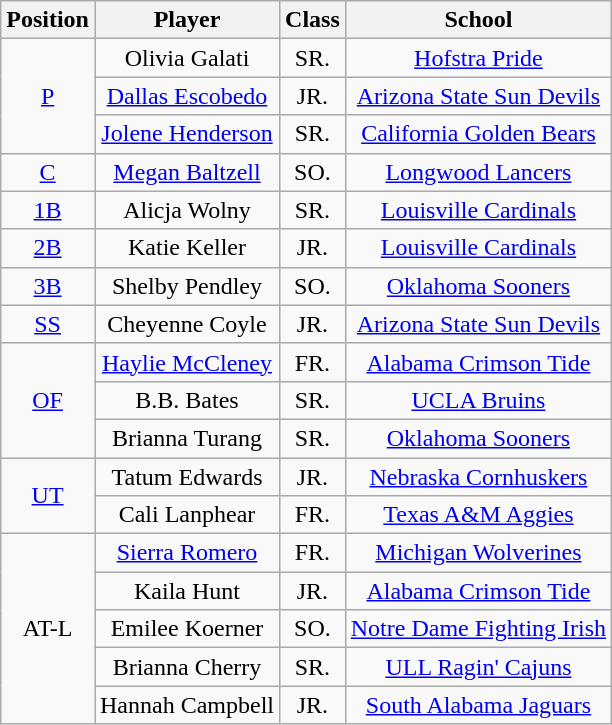<table class="wikitable">
<tr>
<th>Position</th>
<th>Player</th>
<th>Class</th>
<th>School</th>
</tr>
<tr align=center>
<td rowspan=3><a href='#'>P</a></td>
<td>Olivia Galati</td>
<td>SR.</td>
<td><a href='#'>Hofstra Pride</a></td>
</tr>
<tr align=center>
<td><a href='#'>Dallas Escobedo</a></td>
<td>JR.</td>
<td><a href='#'>Arizona State Sun Devils</a></td>
</tr>
<tr align=center>
<td><a href='#'>Jolene Henderson</a></td>
<td>SR.</td>
<td><a href='#'>California Golden Bears</a></td>
</tr>
<tr align=center>
<td rowspan=1><a href='#'>C</a></td>
<td><a href='#'>Megan Baltzell</a></td>
<td>SO.</td>
<td><a href='#'>Longwood Lancers</a></td>
</tr>
<tr align=center>
<td rowspan=1><a href='#'>1B</a></td>
<td>Alicja Wolny</td>
<td>SR.</td>
<td><a href='#'>Louisville Cardinals</a></td>
</tr>
<tr align=center>
<td rowspan=1><a href='#'>2B</a></td>
<td>Katie Keller</td>
<td>JR.</td>
<td><a href='#'>Louisville Cardinals</a></td>
</tr>
<tr align=center>
<td rowspan=1><a href='#'>3B</a></td>
<td>Shelby Pendley</td>
<td>SO.</td>
<td><a href='#'>Oklahoma Sooners</a></td>
</tr>
<tr align=center>
<td rowspan=1><a href='#'>SS</a></td>
<td>Cheyenne Coyle</td>
<td>JR.</td>
<td><a href='#'>Arizona State Sun Devils</a></td>
</tr>
<tr align=center>
<td rowspan=3><a href='#'>OF</a></td>
<td><a href='#'>Haylie McCleney</a></td>
<td>FR.</td>
<td><a href='#'>Alabama Crimson Tide</a></td>
</tr>
<tr align=center>
<td>B.B. Bates</td>
<td>SR.</td>
<td><a href='#'>UCLA Bruins</a></td>
</tr>
<tr align=center>
<td>Brianna Turang</td>
<td>SR.</td>
<td><a href='#'>Oklahoma Sooners</a></td>
</tr>
<tr align=center>
<td rowspan=2><a href='#'>UT</a></td>
<td>Tatum Edwards</td>
<td>JR.</td>
<td><a href='#'>Nebraska Cornhuskers</a></td>
</tr>
<tr align=center>
<td>Cali Lanphear</td>
<td>FR.</td>
<td><a href='#'>Texas A&M Aggies</a></td>
</tr>
<tr align=center>
<td rowspan=5>AT-L</td>
<td><a href='#'>Sierra Romero</a></td>
<td>FR.</td>
<td><a href='#'>Michigan Wolverines</a></td>
</tr>
<tr align=center>
<td>Kaila Hunt</td>
<td>JR.</td>
<td><a href='#'>Alabama Crimson Tide</a></td>
</tr>
<tr align=center>
<td>Emilee Koerner</td>
<td>SO.</td>
<td><a href='#'>Notre Dame Fighting Irish</a></td>
</tr>
<tr align=center>
<td>Brianna Cherry</td>
<td>SR.</td>
<td><a href='#'>ULL Ragin' Cajuns</a></td>
</tr>
<tr align=center>
<td>Hannah Campbell</td>
<td>JR.</td>
<td><a href='#'>South Alabama Jaguars</a></td>
</tr>
</table>
